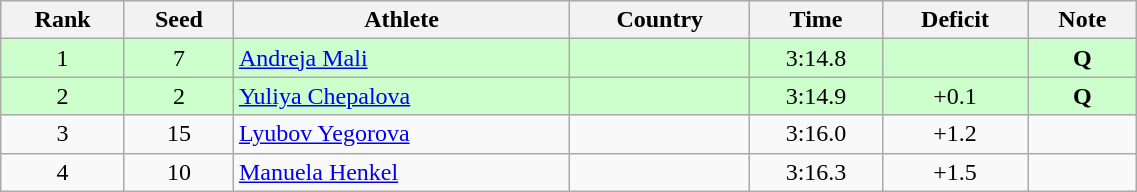<table class="wikitable sortable" style="text-align:center" width=60%>
<tr>
<th>Rank</th>
<th>Seed</th>
<th>Athlete</th>
<th>Country</th>
<th>Time</th>
<th>Deficit</th>
<th>Note</th>
</tr>
<tr bgcolor="#ccffcc">
<td>1</td>
<td>7</td>
<td align=left><a href='#'>Andreja Mali</a></td>
<td align=left></td>
<td>3:14.8</td>
<td></td>
<td><strong>Q</strong></td>
</tr>
<tr bgcolor="#ccffcc">
<td>2</td>
<td>2</td>
<td align=left><a href='#'>Yuliya Chepalova</a></td>
<td align=left></td>
<td>3:14.9</td>
<td>+0.1</td>
<td><strong>Q</strong></td>
</tr>
<tr>
<td>3</td>
<td>15</td>
<td align=left><a href='#'>Lyubov Yegorova</a></td>
<td align=left></td>
<td>3:16.0</td>
<td>+1.2</td>
<td></td>
</tr>
<tr>
<td>4</td>
<td>10</td>
<td align=left><a href='#'>Manuela Henkel</a></td>
<td align=left></td>
<td>3:16.3</td>
<td>+1.5</td>
<td></td>
</tr>
</table>
